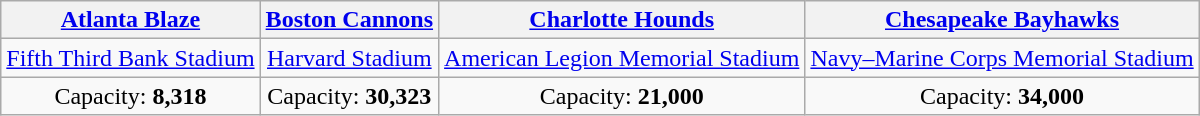<table class="wikitable" style="text-align:center; margin:1em auto;">
<tr>
<th><a href='#'>Atlanta Blaze</a></th>
<th><a href='#'>Boston Cannons</a></th>
<th><a href='#'>Charlotte Hounds</a></th>
<th><a href='#'>Chesapeake Bayhawks</a></th>
</tr>
<tr>
<td><a href='#'>Fifth Third Bank Stadium</a></td>
<td><a href='#'>Harvard Stadium</a></td>
<td><a href='#'>American Legion Memorial Stadium</a></td>
<td><a href='#'>Navy–Marine Corps Memorial Stadium</a></td>
</tr>
<tr>
<td>Capacity: <strong>8,318</strong></td>
<td>Capacity: <strong>30,323</strong></td>
<td>Capacity: <strong>21,000</strong></td>
<td>Capacity: <strong>34,000</strong></td>
</tr>
</table>
